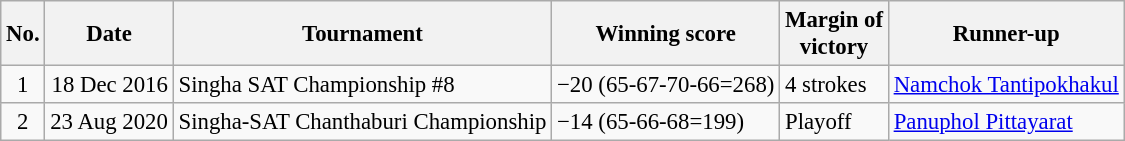<table class="wikitable" style="font-size:95%;">
<tr>
<th>No.</th>
<th>Date</th>
<th>Tournament</th>
<th>Winning score</th>
<th>Margin of<br>victory</th>
<th>Runner-up</th>
</tr>
<tr>
<td align=center>1</td>
<td align=right>18 Dec 2016</td>
<td>Singha SAT Championship #8</td>
<td>−20 (65-67-70-66=268)</td>
<td>4 strokes</td>
<td> <a href='#'>Namchok Tantipokhakul</a></td>
</tr>
<tr>
<td align=center>2</td>
<td align=right>23 Aug 2020</td>
<td>Singha-SAT Chanthaburi Championship</td>
<td>−14 (65-66-68=199)</td>
<td>Playoff</td>
<td> <a href='#'>Panuphol Pittayarat</a></td>
</tr>
</table>
